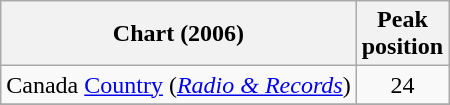<table class="wikitable sortable">
<tr>
<th>Chart (2006)</th>
<th>Peak<br>position</th>
</tr>
<tr>
<td align="left">Canada <a href='#'>Country</a> (<em><a href='#'>Radio & Records</a></em>)</td>
<td align="center">24</td>
</tr>
<tr>
</tr>
<tr>
</tr>
</table>
